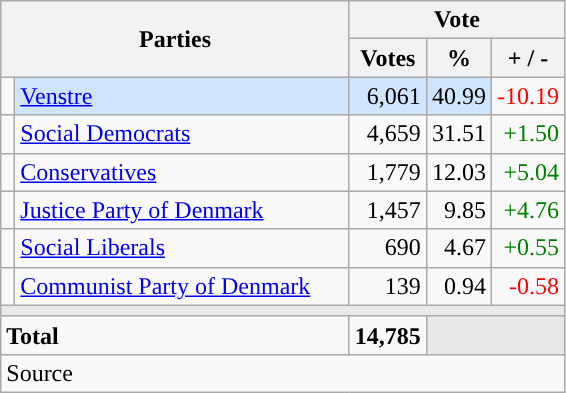<table class="wikitable" style="text-align:right;">
<tr>
<th style="text-align:centre;" rowspan="2" colspan="2" width="225">Parties</th>
<th colspan="3">Vote</th>
</tr>
<tr>
<th width="15">Votes</th>
<th width="15">%</th>
<th width="15">+ / -</th>
</tr>
<tr>
<td width="2" style="color:inherit;background:"></td>
<td bgcolor=#cfe5fe  align="left"><a href='#'>Venstre</a></td>
<td bgcolor=#cfe5fe>6,061</td>
<td bgcolor=#cfe5fe>40.99</td>
<td style=color:red;>-10.19</td>
</tr>
<tr>
<td width="2" style="color:inherit;background:"></td>
<td align="left"><a href='#'>Social Democrats</a></td>
<td>4,659</td>
<td>31.51</td>
<td style=color:green;>+1.50</td>
</tr>
<tr>
<td width="2" style="color:inherit;background:"></td>
<td align="left"><a href='#'>Conservatives</a></td>
<td>1,779</td>
<td>12.03</td>
<td style=color:green;>+5.04</td>
</tr>
<tr>
<td width="2" style="color:inherit;background:"></td>
<td align="left"><a href='#'>Justice Party of Denmark</a></td>
<td>1,457</td>
<td>9.85</td>
<td style=color:green;>+4.76</td>
</tr>
<tr>
<td width="2" style="color:inherit;background:"></td>
<td align="left"><a href='#'>Social Liberals</a></td>
<td>690</td>
<td>4.67</td>
<td style=color:green;>+0.55</td>
</tr>
<tr>
<td width="2" style="color:inherit;background:"></td>
<td align="left"><a href='#'>Communist Party of Denmark</a></td>
<td>139</td>
<td>0.94</td>
<td style=color:red;>-0.58</td>
</tr>
<tr>
<td colspan="7" bgcolor="#E9E9E9"></td>
</tr>
<tr>
<td align="left" colspan="2"><strong>Total</strong></td>
<td><strong>14,785</strong></td>
<td bgcolor="#E9E9E9" colspan="2"></td>
</tr>
<tr>
<td align="left" colspan="6">Source</td>
</tr>
</table>
